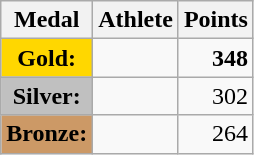<table class="wikitable">
<tr>
<th>Medal</th>
<th>Athlete</th>
<th>Points</th>
</tr>
<tr>
<td style="text-align:center;background-color:gold;"><strong>Gold:</strong></td>
<td><strong></strong></td>
<td align="right"><strong>348</strong></td>
</tr>
<tr>
<td style="text-align:center;background-color:silver;"><strong>Silver:</strong></td>
<td></td>
<td align="right">302</td>
</tr>
<tr>
<td style="text-align:center;background-color:#CC9966;"><strong>Bronze:</strong></td>
<td></td>
<td align="right">264</td>
</tr>
</table>
